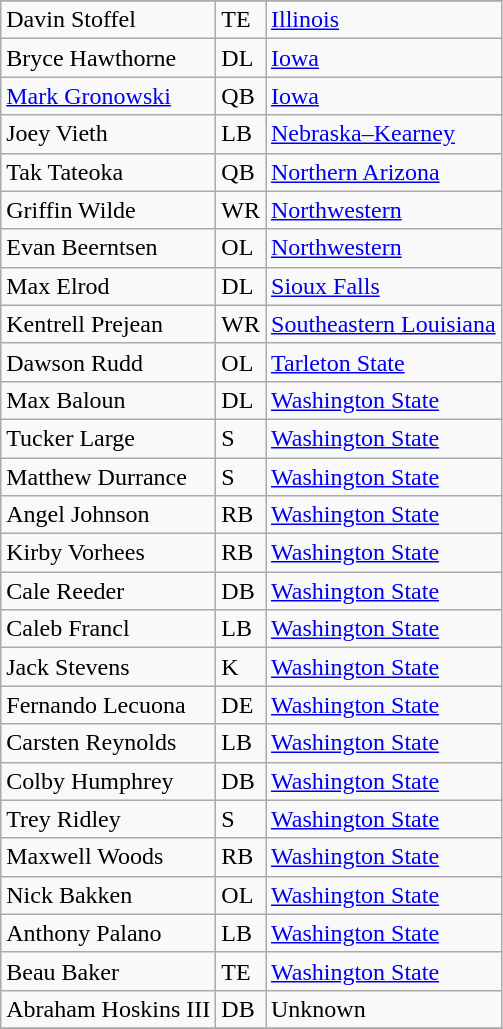<table class="wikitable sortable">
<tr>
</tr>
<tr>
<td>Davin Stoffel</td>
<td>TE</td>
<td><a href='#'>Illinois</a></td>
</tr>
<tr>
<td>Bryce Hawthorne</td>
<td>DL</td>
<td><a href='#'>Iowa</a></td>
</tr>
<tr>
<td><a href='#'>Mark Gronowski</a></td>
<td>QB</td>
<td><a href='#'>Iowa</a></td>
</tr>
<tr>
<td>Joey Vieth</td>
<td>LB</td>
<td><a href='#'>Nebraska–Kearney</a></td>
</tr>
<tr>
<td>Tak Tateoka</td>
<td>QB</td>
<td><a href='#'>Northern Arizona</a></td>
</tr>
<tr>
<td>Griffin Wilde</td>
<td>WR</td>
<td><a href='#'>Northwestern</a></td>
</tr>
<tr>
<td>Evan Beerntsen</td>
<td>OL</td>
<td><a href='#'>Northwestern</a></td>
</tr>
<tr>
<td>Max Elrod</td>
<td>DL</td>
<td><a href='#'>Sioux Falls</a></td>
</tr>
<tr>
<td>Kentrell Prejean</td>
<td>WR</td>
<td><a href='#'>Southeastern Louisiana</a></td>
</tr>
<tr>
<td>Dawson Rudd</td>
<td>OL</td>
<td><a href='#'>Tarleton State</a></td>
</tr>
<tr>
<td>Max Baloun</td>
<td>DL</td>
<td><a href='#'>Washington State</a></td>
</tr>
<tr>
<td>Tucker Large</td>
<td>S</td>
<td><a href='#'>Washington State</a></td>
</tr>
<tr>
<td>Matthew Durrance</td>
<td>S</td>
<td><a href='#'>Washington State</a></td>
</tr>
<tr>
<td>Angel Johnson</td>
<td>RB</td>
<td><a href='#'>Washington State</a></td>
</tr>
<tr>
<td>Kirby Vorhees</td>
<td>RB</td>
<td><a href='#'>Washington State</a></td>
</tr>
<tr>
<td>Cale Reeder</td>
<td>DB</td>
<td><a href='#'>Washington State</a></td>
</tr>
<tr>
<td>Caleb Francl</td>
<td>LB</td>
<td><a href='#'>Washington State</a></td>
</tr>
<tr>
<td>Jack Stevens</td>
<td>K</td>
<td><a href='#'>Washington State</a></td>
</tr>
<tr>
<td>Fernando Lecuona</td>
<td>DE</td>
<td><a href='#'>Washington State</a></td>
</tr>
<tr>
<td>Carsten Reynolds</td>
<td>LB</td>
<td><a href='#'>Washington State</a></td>
</tr>
<tr>
<td>Colby Humphrey</td>
<td>DB</td>
<td><a href='#'>Washington State</a></td>
</tr>
<tr>
<td>Trey Ridley</td>
<td>S</td>
<td><a href='#'>Washington State</a></td>
</tr>
<tr>
<td>Maxwell Woods</td>
<td>RB</td>
<td><a href='#'>Washington State</a></td>
</tr>
<tr>
<td>Nick Bakken</td>
<td>OL</td>
<td><a href='#'>Washington State</a></td>
</tr>
<tr>
<td>Anthony Palano</td>
<td>LB</td>
<td><a href='#'>Washington State</a></td>
</tr>
<tr>
<td>Beau Baker</td>
<td>TE</td>
<td><a href='#'>Washington State</a></td>
</tr>
<tr>
<td>Abraham Hoskins III</td>
<td>DB</td>
<td>Unknown</td>
</tr>
<tr>
</tr>
</table>
